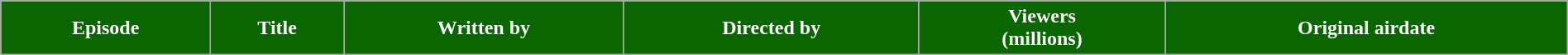<table class="wikitable plainrowheaders" style="width:100%;">
<tr style="color:#fff;">
<th style="background:#0A6600;">Episode</th>
<th style="background:#0A6600;">Title</th>
<th style="background:#0A6600;">Written by</th>
<th style="background:#0A6600;">Directed by</th>
<th style="background:#0A6600;">Viewers<br>(millions)</th>
<th style="background:#0A6600;">Original airdate<br>






</th>
</tr>
</table>
